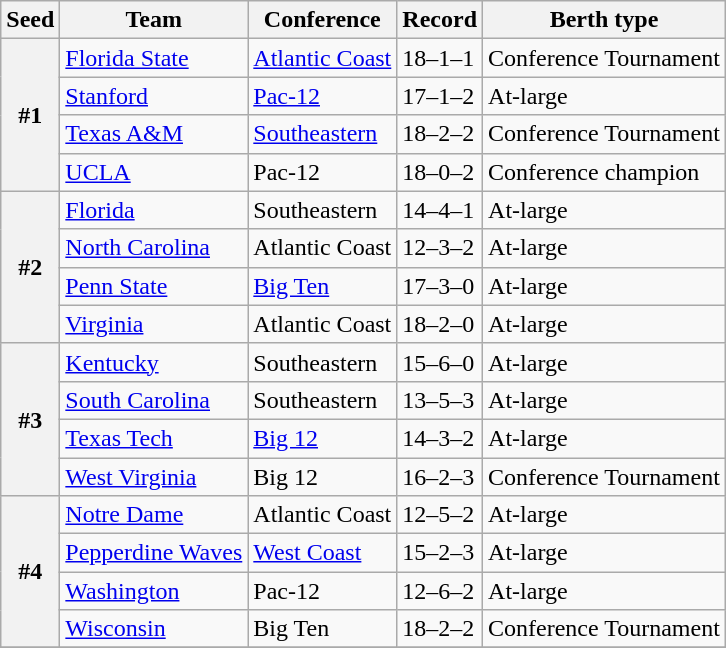<table class="wikitable sortable">
<tr>
<th>Seed</th>
<th>Team</th>
<th>Conference</th>
<th>Record</th>
<th>Berth type</th>
</tr>
<tr>
<th Rowspan="4">#1</th>
<td><a href='#'>Florida State</a></td>
<td><a href='#'>Atlantic Coast</a></td>
<td>18–1–1</td>
<td>Conference Tournament</td>
</tr>
<tr>
<td><a href='#'>Stanford</a></td>
<td><a href='#'>Pac-12</a></td>
<td>17–1–2</td>
<td>At-large</td>
</tr>
<tr>
<td><a href='#'>Texas A&M</a></td>
<td><a href='#'>Southeastern</a></td>
<td>18–2–2</td>
<td>Conference Tournament</td>
</tr>
<tr>
<td><a href='#'>UCLA</a></td>
<td>Pac-12</td>
<td>18–0–2</td>
<td>Conference champion</td>
</tr>
<tr>
<th Rowspan="4">#2</th>
<td><a href='#'>Florida</a></td>
<td>Southeastern</td>
<td>14–4–1</td>
<td>At-large</td>
</tr>
<tr>
<td><a href='#'>North Carolina</a></td>
<td>Atlantic Coast</td>
<td>12–3–2</td>
<td>At-large</td>
</tr>
<tr>
<td><a href='#'>Penn State</a></td>
<td><a href='#'>Big Ten</a></td>
<td>17–3–0</td>
<td>At-large</td>
</tr>
<tr>
<td><a href='#'>Virginia</a></td>
<td>Atlantic Coast</td>
<td>18–2–0</td>
<td>At-large</td>
</tr>
<tr>
<th Rowspan="4">#3</th>
<td><a href='#'>Kentucky</a></td>
<td>Southeastern</td>
<td>15–6–0</td>
<td>At-large</td>
</tr>
<tr>
<td><a href='#'>South Carolina</a></td>
<td>Southeastern</td>
<td>13–5–3</td>
<td>At-large</td>
</tr>
<tr>
<td><a href='#'>Texas Tech</a></td>
<td><a href='#'>Big 12</a></td>
<td>14–3–2</td>
<td>At-large</td>
</tr>
<tr>
<td><a href='#'>West Virginia</a></td>
<td>Big 12</td>
<td>16–2–3</td>
<td>Conference Tournament</td>
</tr>
<tr>
<th Rowspan="4">#4</th>
<td><a href='#'>Notre Dame</a></td>
<td>Atlantic Coast</td>
<td>12–5–2</td>
<td>At-large</td>
</tr>
<tr>
<td><a href='#'>Pepperdine Waves</a></td>
<td><a href='#'>West Coast</a></td>
<td>15–2–3</td>
<td>At-large</td>
</tr>
<tr>
<td><a href='#'>Washington</a></td>
<td>Pac-12</td>
<td>12–6–2</td>
<td>At-large</td>
</tr>
<tr>
<td><a href='#'>Wisconsin</a></td>
<td>Big Ten</td>
<td>18–2–2</td>
<td>Conference Tournament</td>
</tr>
<tr>
</tr>
</table>
